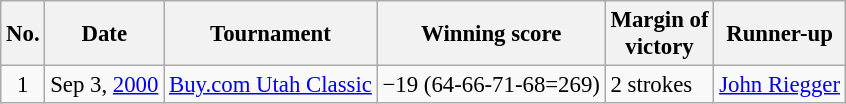<table class="wikitable" style="font-size:95%;">
<tr>
<th>No.</th>
<th>Date</th>
<th>Tournament</th>
<th>Winning score</th>
<th>Margin of<br>victory</th>
<th>Runner-up</th>
</tr>
<tr>
<td align=center>1</td>
<td align=right>Sep 3, <a href='#'>2000</a></td>
<td><a href='#'>Buy.com Utah Classic</a></td>
<td>−19 (64-66-71-68=269)</td>
<td>2 strokes</td>
<td> <a href='#'>John Riegger</a></td>
</tr>
</table>
